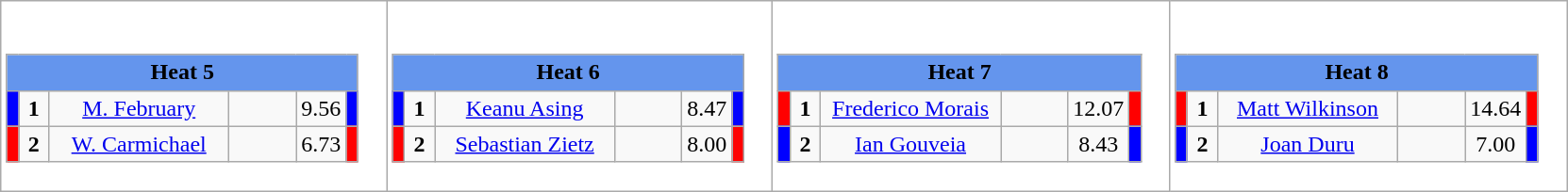<table class="wikitable" style="background:#fff;">
<tr>
<td><br><table class="wikitable">
<tr>
<td colspan="6"  style="text-align:center; background:#6495ed;"><strong>Heat 5</strong></td>
</tr>
<tr>
<td style="width:01px; background: #00f;"></td>
<td style="width:14px; text-align:center;"><strong>1</strong></td>
<td style="width:120px; text-align:center;"><a href='#'>M. February</a></td>
<td style="width:40px; text-align:center;"></td>
<td style="width:20px; text-align:center;">9.56</td>
<td style="width:01px; background: #00f;"></td>
</tr>
<tr>
<td style="width:01px; background: #f00;"></td>
<td style="width:14px; text-align:center;"><strong>2</strong></td>
<td style="width:120px; text-align:center;"><a href='#'>W. Carmichael</a></td>
<td style="width:40px; text-align:center;"></td>
<td style="width:20px; text-align:center;">6.73</td>
<td style="width:01px; background: #f00;"></td>
</tr>
</table>
</td>
<td><br><table class="wikitable">
<tr>
<td colspan="6"  style="text-align:center; background:#6495ed;"><strong>Heat 6</strong></td>
</tr>
<tr>
<td style="width:01px; background: #00f;"></td>
<td style="width:14px; text-align:center;"><strong>1</strong></td>
<td style="width:120px; text-align:center;"><a href='#'>Keanu Asing</a></td>
<td style="width:40px; text-align:center;"></td>
<td style="width:20px; text-align:center;">8.47</td>
<td style="width:01px; background: #00f;"></td>
</tr>
<tr>
<td style="width:01px; background: #f00;"></td>
<td style="width:14px; text-align:center;"><strong>2</strong></td>
<td style="width:120px; text-align:center;"><a href='#'>Sebastian Zietz</a></td>
<td style="width:40px; text-align:center;"></td>
<td style="width:20px; text-align:center;">8.00</td>
<td style="width:01px; background: #f00;"></td>
</tr>
</table>
</td>
<td><br><table class="wikitable">
<tr>
<td colspan="6"  style="text-align:center; background:#6495ed;"><strong>Heat 7</strong></td>
</tr>
<tr>
<td style="width:01px; background: #f00;"></td>
<td style="width:14px; text-align:center;"><strong>1</strong></td>
<td style="width:120px; text-align:center;"><a href='#'>Frederico Morais</a></td>
<td style="width:40px; text-align:center;"></td>
<td style="width:20px; text-align:center;">12.07</td>
<td style="width:01px; background: #f00;"></td>
</tr>
<tr>
<td style="width:01px; background: #00f;"></td>
<td style="width:14px; text-align:center;"><strong>2</strong></td>
<td style="width:120px; text-align:center;"><a href='#'>Ian Gouveia</a></td>
<td style="width:40px; text-align:center;"></td>
<td style="width:20px; text-align:center;">8.43</td>
<td style="width:01px; background: #00f;"></td>
</tr>
</table>
</td>
<td><br><table class="wikitable">
<tr>
<td colspan="6"  style="text-align:center; background:#6495ed;"><strong>Heat 8</strong></td>
</tr>
<tr>
<td style="width:01px; background: #f00;"></td>
<td style="width:14px; text-align:center;"><strong>1</strong></td>
<td style="width:120px; text-align:center;"><a href='#'>Matt Wilkinson</a></td>
<td style="width:40px; text-align:center;"></td>
<td style="width:20px; text-align:center;">14.64</td>
<td style="width:01px; background: #f00;"></td>
</tr>
<tr>
<td style="width:01px; background: #00f;"></td>
<td style="width:14px; text-align:center;"><strong>2</strong></td>
<td style="width:120px; text-align:center;"><a href='#'>Joan Duru</a></td>
<td style="width:40px; text-align:center;"></td>
<td style="width:20px; text-align:center;">7.00</td>
<td style="width:01px; background: #00f;"></td>
</tr>
</table>
</td>
</tr>
</table>
